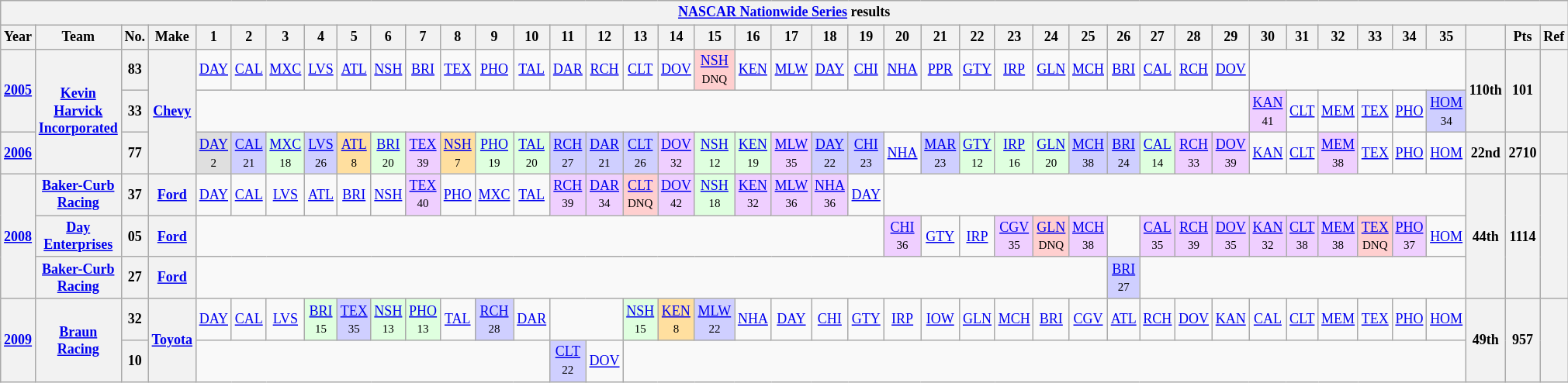<table class="wikitable" style="text-align:center; font-size:75%">
<tr>
<th colspan=42><a href='#'>NASCAR Nationwide Series</a> results</th>
</tr>
<tr>
<th>Year</th>
<th>Team</th>
<th>No.</th>
<th>Make</th>
<th>1</th>
<th>2</th>
<th>3</th>
<th>4</th>
<th>5</th>
<th>6</th>
<th>7</th>
<th>8</th>
<th>9</th>
<th>10</th>
<th>11</th>
<th>12</th>
<th>13</th>
<th>14</th>
<th>15</th>
<th>16</th>
<th>17</th>
<th>18</th>
<th>19</th>
<th>20</th>
<th>21</th>
<th>22</th>
<th>23</th>
<th>24</th>
<th>25</th>
<th>26</th>
<th>27</th>
<th>28</th>
<th>29</th>
<th>30</th>
<th>31</th>
<th>32</th>
<th>33</th>
<th>34</th>
<th>35</th>
<th></th>
<th>Pts</th>
<th>Ref</th>
</tr>
<tr>
<th rowspan=2><a href='#'>2005</a></th>
<th rowspan=3><a href='#'>Kevin Harvick Incorporated</a></th>
<th>83</th>
<th rowspan=3><a href='#'>Chevy</a></th>
<td><a href='#'>DAY</a></td>
<td><a href='#'>CAL</a></td>
<td><a href='#'>MXC</a></td>
<td><a href='#'>LVS</a></td>
<td><a href='#'>ATL</a></td>
<td><a href='#'>NSH</a></td>
<td><a href='#'>BRI</a></td>
<td><a href='#'>TEX</a></td>
<td><a href='#'>PHO</a></td>
<td><a href='#'>TAL</a></td>
<td><a href='#'>DAR</a></td>
<td><a href='#'>RCH</a></td>
<td><a href='#'>CLT</a></td>
<td><a href='#'>DOV</a></td>
<td style="background:#FFCFCF;"><a href='#'>NSH</a><br><small>DNQ</small></td>
<td><a href='#'>KEN</a></td>
<td><a href='#'>MLW</a></td>
<td><a href='#'>DAY</a></td>
<td><a href='#'>CHI</a></td>
<td><a href='#'>NHA</a></td>
<td><a href='#'>PPR</a></td>
<td><a href='#'>GTY</a></td>
<td><a href='#'>IRP</a></td>
<td><a href='#'>GLN</a></td>
<td><a href='#'>MCH</a></td>
<td><a href='#'>BRI</a></td>
<td><a href='#'>CAL</a></td>
<td><a href='#'>RCH</a></td>
<td><a href='#'>DOV</a></td>
<td colspan=6></td>
<th rowspan=2>110th</th>
<th rowspan=2>101</th>
<th rowspan=2></th>
</tr>
<tr>
<th>33</th>
<td colspan=29></td>
<td style="background:#EFCFFF;"><a href='#'>KAN</a><br><small>41</small></td>
<td><a href='#'>CLT</a></td>
<td><a href='#'>MEM</a></td>
<td><a href='#'>TEX</a></td>
<td><a href='#'>PHO</a></td>
<td style="background:#CFCFFF;"><a href='#'>HOM</a><br><small>34</small></td>
</tr>
<tr>
<th><a href='#'>2006</a></th>
<th>77</th>
<td style="background:#DFDFDF;"><a href='#'>DAY</a><br><small>2</small></td>
<td style="background:#CFCFFF;"><a href='#'>CAL</a><br><small>21</small></td>
<td style="background:#DFFFDF;"><a href='#'>MXC</a><br><small>18</small></td>
<td style="background:#CFCFFF;"><a href='#'>LVS</a><br><small>26</small></td>
<td style="background:#FFDF9F;"><a href='#'>ATL</a><br><small>8</small></td>
<td style="background:#DFFFDF;"><a href='#'>BRI</a><br><small>20</small></td>
<td style="background:#EFCFFF;"><a href='#'>TEX</a><br><small>39</small></td>
<td style="background:#FFDF9F;"><a href='#'>NSH</a><br><small>7</small></td>
<td style="background:#DFFFDF;"><a href='#'>PHO</a><br><small>19</small></td>
<td style="background:#DFFFDF;"><a href='#'>TAL</a><br><small>20</small></td>
<td style="background:#CFCFFF;"><a href='#'>RCH</a><br><small>27</small></td>
<td style="background:#CFCFFF;"><a href='#'>DAR</a><br><small>21</small></td>
<td style="background:#CFCFFF;"><a href='#'>CLT</a><br><small>26</small></td>
<td style="background:#EFCFFF;"><a href='#'>DOV</a><br><small>32</small></td>
<td style="background:#DFFFDF;"><a href='#'>NSH</a><br><small>12</small></td>
<td style="background:#DFFFDF;"><a href='#'>KEN</a><br><small>19</small></td>
<td style="background:#EFCFFF;"><a href='#'>MLW</a><br><small>35</small></td>
<td style="background:#CFCFFF;"><a href='#'>DAY</a><br><small>22</small></td>
<td style="background:#CFCFFF;"><a href='#'>CHI</a><br><small>23</small></td>
<td><a href='#'>NHA</a></td>
<td style="background:#CFCFFF;"><a href='#'>MAR</a><br><small>23</small></td>
<td style="background:#DFFFDF;"><a href='#'>GTY</a><br><small>12</small></td>
<td style="background:#DFFFDF;"><a href='#'>IRP</a><br><small>16</small></td>
<td style="background:#DFFFDF;"><a href='#'>GLN</a><br><small>20</small></td>
<td style="background:#CFCFFF;"><a href='#'>MCH</a><br><small>38</small></td>
<td style="background:#CFCFFF;"><a href='#'>BRI</a><br><small>24</small></td>
<td style="background:#DFFFDF;"><a href='#'>CAL</a><br><small>14</small></td>
<td style="background:#EFCFFF;"><a href='#'>RCH</a><br><small>33</small></td>
<td style="background:#EFCFFF;"><a href='#'>DOV</a><br><small>39</small></td>
<td><a href='#'>KAN</a></td>
<td><a href='#'>CLT</a></td>
<td style="background:#EFCFFF;"><a href='#'>MEM</a><br><small>38</small></td>
<td><a href='#'>TEX</a></td>
<td><a href='#'>PHO</a></td>
<td><a href='#'>HOM</a></td>
<th>22nd</th>
<th>2710</th>
<th></th>
</tr>
<tr>
<th rowspan=3><a href='#'>2008</a></th>
<th><a href='#'>Baker-Curb Racing</a></th>
<th>37</th>
<th><a href='#'>Ford</a></th>
<td><a href='#'>DAY</a></td>
<td><a href='#'>CAL</a></td>
<td><a href='#'>LVS</a></td>
<td><a href='#'>ATL</a></td>
<td><a href='#'>BRI</a></td>
<td><a href='#'>NSH</a></td>
<td style="background:#EFCFFF;"><a href='#'>TEX</a><br><small>40</small></td>
<td><a href='#'>PHO</a></td>
<td><a href='#'>MXC</a></td>
<td><a href='#'>TAL</a></td>
<td style="background:#EFCFFF;"><a href='#'>RCH</a><br><small>39</small></td>
<td style="background:#EFCFFF;"><a href='#'>DAR</a><br><small>34</small></td>
<td style="background:#FFCFCF;"><a href='#'>CLT</a><br><small>DNQ</small></td>
<td style="background:#EFCFFF;"><a href='#'>DOV</a><br><small>42</small></td>
<td style="background:#DFFFDF;"><a href='#'>NSH</a><br><small>18</small></td>
<td style="background:#EFCFFF;"><a href='#'>KEN</a><br><small>32</small></td>
<td style="background:#EFCFFF;"><a href='#'>MLW</a><br><small>36</small></td>
<td style="background:#EFCFFF;"><a href='#'>NHA</a><br><small>36</small></td>
<td><a href='#'>DAY</a></td>
<td colspan=16></td>
<th rowspan=3>44th</th>
<th rowspan=3>1114</th>
<th rowspan=3></th>
</tr>
<tr>
<th><a href='#'>Day Enterprises</a></th>
<th>05</th>
<th><a href='#'>Ford</a></th>
<td colspan=19></td>
<td style="background:#EFCFFF;"><a href='#'>CHI</a><br><small>36</small></td>
<td><a href='#'>GTY</a></td>
<td><a href='#'>IRP</a></td>
<td style="background:#EFCFFF;"><a href='#'>CGV</a><br><small>35</small></td>
<td style="background:#FFCFCF;"><a href='#'>GLN</a><br><small>DNQ</small></td>
<td style="background:#EFCFFF;"><a href='#'>MCH</a><br><small>38</small></td>
<td></td>
<td style="background:#EFCFFF;"><a href='#'>CAL</a><br><small>35</small></td>
<td style="background:#EFCFFF;"><a href='#'>RCH</a><br><small>39</small></td>
<td style="background:#EFCFFF;"><a href='#'>DOV</a><br><small>35</small></td>
<td style="background:#EFCFFF;"><a href='#'>KAN</a><br><small>32</small></td>
<td style="background:#EFCFFF;"><a href='#'>CLT</a><br><small>38</small></td>
<td style="background:#EFCFFF;"><a href='#'>MEM</a><br><small>38</small></td>
<td style="background:#FFCFCF;"><a href='#'>TEX</a><br><small>DNQ</small></td>
<td style="background:#EFCFFF;"><a href='#'>PHO</a><br><small>37</small></td>
<td><a href='#'>HOM</a></td>
</tr>
<tr>
<th><a href='#'>Baker-Curb Racing</a></th>
<th>27</th>
<th><a href='#'>Ford</a></th>
<td colspan=25></td>
<td style="background:#CFCFFF;"><a href='#'>BRI</a><br><small>27</small></td>
<td colspan=9></td>
</tr>
<tr>
<th rowspan=2><a href='#'>2009</a></th>
<th rowspan=2><a href='#'>Braun Racing</a></th>
<th>32</th>
<th rowspan=2><a href='#'>Toyota</a></th>
<td><a href='#'>DAY</a></td>
<td><a href='#'>CAL</a></td>
<td><a href='#'>LVS</a></td>
<td style="background:#DFFFDF;"><a href='#'>BRI</a><br><small>15</small></td>
<td style="background:#CFCFFF;"><a href='#'>TEX</a><br><small>35</small></td>
<td style="background:#DFFFDF;"><a href='#'>NSH</a><br><small>13</small></td>
<td style="background:#DFFFDF;"><a href='#'>PHO</a><br><small>13</small></td>
<td><a href='#'>TAL</a></td>
<td style="background:#CFCFFF;"><a href='#'>RCH</a><br><small>28</small></td>
<td><a href='#'>DAR</a></td>
<td colspan=2></td>
<td style="background:#DFFFDF;"><a href='#'>NSH</a><br><small>15</small></td>
<td style="background:#FFDF9F;"><a href='#'>KEN</a><br><small>8</small></td>
<td style="background:#CFCFFF;"><a href='#'>MLW</a><br><small>22</small></td>
<td><a href='#'>NHA</a></td>
<td><a href='#'>DAY</a></td>
<td><a href='#'>CHI</a></td>
<td><a href='#'>GTY</a></td>
<td><a href='#'>IRP</a></td>
<td><a href='#'>IOW</a></td>
<td><a href='#'>GLN</a></td>
<td><a href='#'>MCH</a></td>
<td><a href='#'>BRI</a></td>
<td><a href='#'>CGV</a></td>
<td><a href='#'>ATL</a></td>
<td><a href='#'>RCH</a></td>
<td><a href='#'>DOV</a></td>
<td><a href='#'>KAN</a></td>
<td><a href='#'>CAL</a></td>
<td><a href='#'>CLT</a></td>
<td><a href='#'>MEM</a></td>
<td><a href='#'>TEX</a></td>
<td><a href='#'>PHO</a></td>
<td><a href='#'>HOM</a></td>
<th rowspan=2>49th</th>
<th rowspan=2>957</th>
<th rowspan=2></th>
</tr>
<tr>
<th>10</th>
<td colspan=10></td>
<td style="background:#CFCFFF;"><a href='#'>CLT</a><br><small>22</small></td>
<td><a href='#'>DOV</a></td>
<td colspan=23></td>
</tr>
</table>
